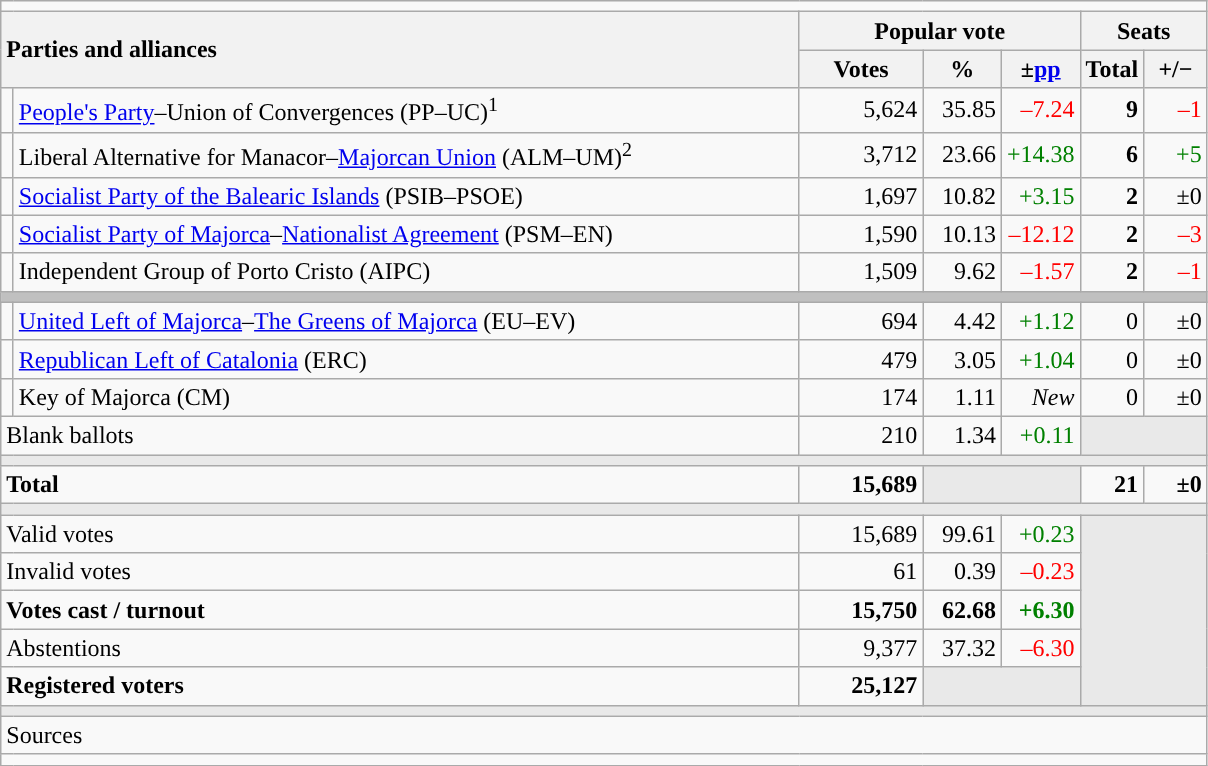<table class="wikitable" style="text-align:right;">
<tr>
<td colspan="7"></td>
</tr>
<tr>
<th style="text-align:left;" rowspan="2" colspan="2" width="525">Parties and alliances</th>
<th colspan="3">Popular vote</th>
<th colspan="2">Seats</th>
</tr>
<tr>
<th width="75">Votes</th>
<th width="45">%</th>
<th width="45">±<a href='#'>pp</a></th>
<th width="35">Total</th>
<th width="35">+/−</th>
</tr>
<tr>
<td width="1" style="color:inherit;background:"></td>
<td align="left"><a href='#'>People's Party</a>–Union of Convergences (PP–UC)<sup>1</sup></td>
<td>5,624</td>
<td>35.85</td>
<td style="color:red;">–7.24</td>
<td><strong>9</strong></td>
<td style="color:red;">–1</td>
</tr>
<tr>
<td style="color:inherit;background:"></td>
<td align="left">Liberal Alternative for Manacor–<a href='#'>Majorcan Union</a> (ALM–UM)<sup>2</sup></td>
<td>3,712</td>
<td>23.66</td>
<td style="color:green;">+14.38</td>
<td><strong>6</strong></td>
<td style="color:green;">+5</td>
</tr>
<tr>
<td style="color:inherit;background:"></td>
<td align="left"><a href='#'>Socialist Party of the Balearic Islands</a> (PSIB–PSOE)</td>
<td>1,697</td>
<td>10.82</td>
<td style="color:green;">+3.15</td>
<td><strong>2</strong></td>
<td>±0</td>
</tr>
<tr>
<td style="color:inherit;background:"></td>
<td align="left"><a href='#'>Socialist Party of Majorca</a>–<a href='#'>Nationalist Agreement</a> (PSM–EN)</td>
<td>1,590</td>
<td>10.13</td>
<td style="color:red;">–12.12</td>
<td><strong>2</strong></td>
<td style="color:red;">–3</td>
</tr>
<tr>
<td style="color:inherit;background:"></td>
<td align="left">Independent Group of Porto Cristo (AIPC)</td>
<td>1,509</td>
<td>9.62</td>
<td style="color:red;">–1.57</td>
<td><strong>2</strong></td>
<td style="color:red;">–1</td>
</tr>
<tr>
<td colspan="7" bgcolor="#C0C0C0"></td>
</tr>
<tr>
<td style="color:inherit;background:"></td>
<td align="left"><a href='#'>United Left of Majorca</a>–<a href='#'>The Greens of Majorca</a> (EU–EV)</td>
<td>694</td>
<td>4.42</td>
<td style="color:green;">+1.12</td>
<td>0</td>
<td>±0</td>
</tr>
<tr>
<td style="color:inherit;background:"></td>
<td align="left"><a href='#'>Republican Left of Catalonia</a> (ERC)</td>
<td>479</td>
<td>3.05</td>
<td style="color:green;">+1.04</td>
<td>0</td>
<td>±0</td>
</tr>
<tr>
<td style="color:inherit;background:"></td>
<td align="left">Key of Majorca (CM)</td>
<td>174</td>
<td>1.11</td>
<td><em>New</em></td>
<td>0</td>
<td>±0</td>
</tr>
<tr>
<td align="left" colspan="2">Blank ballots</td>
<td>210</td>
<td>1.34</td>
<td style="color:green;">+0.11</td>
<td bgcolor="#E9E9E9" colspan="2"></td>
</tr>
<tr>
<td colspan="7" bgcolor="#E9E9E9"></td>
</tr>
<tr style="font-weight:bold;">
<td align="left" colspan="2">Total</td>
<td>15,689</td>
<td bgcolor="#E9E9E9" colspan="2"></td>
<td>21</td>
<td>±0</td>
</tr>
<tr>
<td colspan="7" bgcolor="#E9E9E9"></td>
</tr>
<tr>
<td align="left" colspan="2">Valid votes</td>
<td>15,689</td>
<td>99.61</td>
<td style="color:green;">+0.23</td>
<td bgcolor="#E9E9E9" colspan="2" rowspan="5"></td>
</tr>
<tr>
<td align="left" colspan="2">Invalid votes</td>
<td>61</td>
<td>0.39</td>
<td style="color:red;">–0.23</td>
</tr>
<tr style="font-weight:bold;">
<td align="left" colspan="2">Votes cast / turnout</td>
<td>15,750</td>
<td>62.68</td>
<td style="color:green;">+6.30</td>
</tr>
<tr>
<td align="left" colspan="2">Abstentions</td>
<td>9,377</td>
<td>37.32</td>
<td style="color:red;">–6.30</td>
</tr>
<tr style="font-weight:bold;">
<td align="left" colspan="2">Registered voters</td>
<td>25,127</td>
<td bgcolor="#E9E9E9" colspan="2"></td>
</tr>
<tr>
<td colspan="7" bgcolor="#E9E9E9"></td>
</tr>
<tr>
<td align="left" colspan="7">Sources</td>
</tr>
<tr>
<td colspan="7" style="text-align:left; max-width:790px;"></td>
</tr>
</table>
